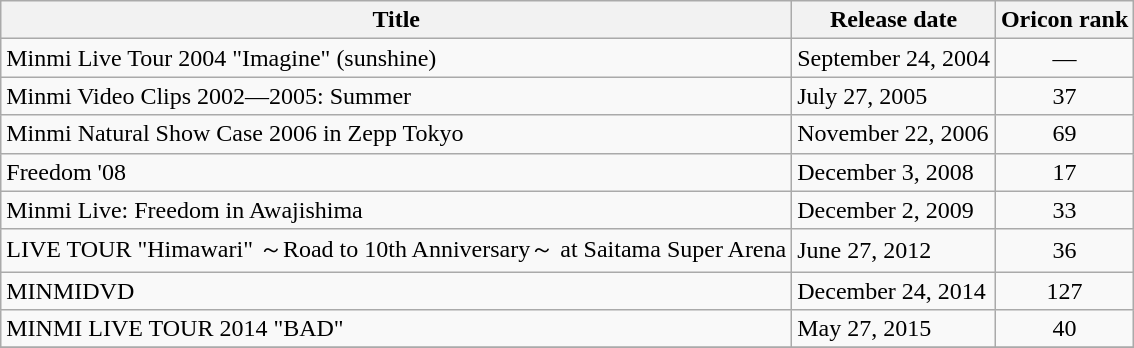<table class="wikitable">
<tr>
<th colpan="1">Title</th>
<th colspan="1">Release date</th>
<th colspan="1">Oricon rank</th>
</tr>
<tr>
<td align="left">Minmi Live Tour 2004 "Imagine" (sunshine)</td>
<td>September 24, 2004</td>
<td align="center">—</td>
</tr>
<tr>
<td align="left">Minmi Video Clips 2002—2005: Summer</td>
<td>July 27, 2005</td>
<td align="center">37</td>
</tr>
<tr>
<td align="left">Minmi Natural Show Case 2006 in Zepp Tokyo</td>
<td>November 22, 2006</td>
<td align="center">69</td>
</tr>
<tr>
<td align="left">Freedom '08</td>
<td>December 3, 2008</td>
<td align="center">17</td>
</tr>
<tr>
<td align="left">Minmi Live: Freedom in Awajishima</td>
<td>December 2, 2009</td>
<td align="center">33</td>
</tr>
<tr>
<td align="left">LIVE TOUR "Himawari" ～Road to 10th Anniversary～ at Saitama Super Arena</td>
<td>June 27, 2012</td>
<td align="center">36</td>
</tr>
<tr>
<td align="left">MINMIDVD</td>
<td>December 24, 2014</td>
<td align="center">127</td>
</tr>
<tr>
<td align="left">MINMI LIVE TOUR 2014 "BAD"</td>
<td>May 27, 2015</td>
<td align="center">40</td>
</tr>
<tr>
</tr>
</table>
